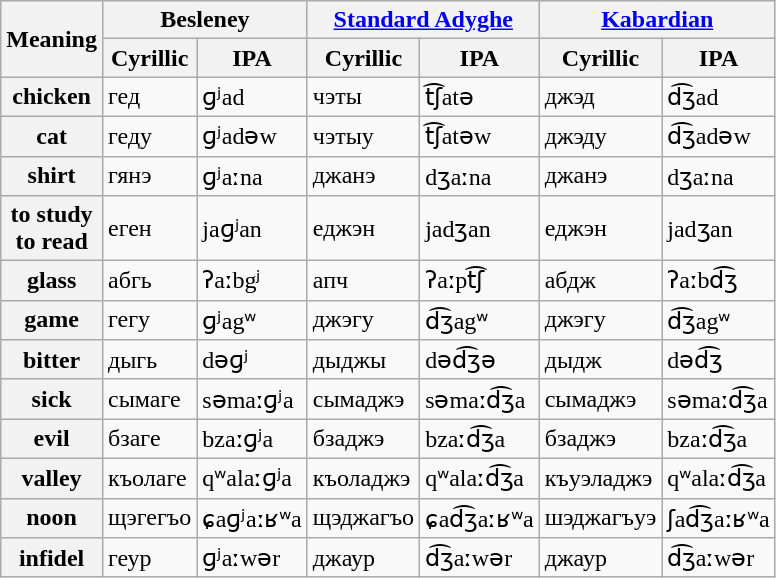<table class="wikitable">
<tr>
<th rowspan=2>Meaning</th>
<th colspan=2>Besleney</th>
<th colspan=2><a href='#'>Standard Adyghe</a></th>
<th colspan=2><a href='#'>Kabardian</a></th>
</tr>
<tr>
<th>Cyrillic</th>
<th>IPA</th>
<th>Cyrillic</th>
<th>IPA</th>
<th>Cyrillic</th>
<th>IPA</th>
</tr>
<tr>
<th>chicken</th>
<td>гед</td>
<td>ɡʲad</td>
<td>чэты</td>
<td>t͡ʃatə</td>
<td>джэд</td>
<td>d͡ʒad</td>
</tr>
<tr>
<th>cat</th>
<td>геду</td>
<td>ɡʲadəw</td>
<td>чэтыу</td>
<td>t͡ʃatəw</td>
<td>джэду</td>
<td>d͡ʒadəw</td>
</tr>
<tr>
<th>shirt</th>
<td>гянэ</td>
<td>ɡʲaːna</td>
<td>джанэ</td>
<td>dʒaːna</td>
<td>джанэ</td>
<td>dʒaːna</td>
</tr>
<tr>
<th>to study<br>to read</th>
<td>еген</td>
<td>jaɡʲan</td>
<td>еджэн</td>
<td>jadʒan</td>
<td>еджэн</td>
<td>jadʒan</td>
</tr>
<tr>
<th>glass</th>
<td>абгь</td>
<td>ʔaːbgʲ</td>
<td>апч</td>
<td>ʔaːpt͡ʃ</td>
<td>абдж</td>
<td>ʔaːbd͡ʒ</td>
</tr>
<tr>
<th>game</th>
<td>гегу</td>
<td>ɡʲagʷ</td>
<td>джэгу</td>
<td>d͡ʒagʷ</td>
<td>джэгу</td>
<td>d͡ʒagʷ</td>
</tr>
<tr>
<th>bitter</th>
<td>дыгь</td>
<td>dəɡʲ</td>
<td>дыджы</td>
<td>dəd͡ʒə</td>
<td>дыдж</td>
<td>dəd͡ʒ</td>
</tr>
<tr>
<th>sick</th>
<td>сымаге</td>
<td>səmaːɡʲa</td>
<td>сымаджэ</td>
<td>səmaːd͡ʒa</td>
<td>сымаджэ</td>
<td>səmaːd͡ʒa</td>
</tr>
<tr>
<th>evil</th>
<td>бзаге</td>
<td>bzaːɡʲa</td>
<td>бзаджэ</td>
<td>bzaːd͡ʒa</td>
<td>бзаджэ</td>
<td>bzaːd͡ʒa</td>
</tr>
<tr>
<th>valley</th>
<td>къолаге</td>
<td>qʷalaːɡʲa</td>
<td>къоладжэ</td>
<td>qʷalaːd͡ʒa</td>
<td>къуэладжэ</td>
<td>qʷalaːd͡ʒa</td>
</tr>
<tr>
<th>noon</th>
<td>щэгегъо</td>
<td>ɕaɡʲaːʁʷa</td>
<td>щэджагъо</td>
<td>ɕad͡ʒaːʁʷa</td>
<td>шэджагъуэ</td>
<td>ʃad͡ʒaːʁʷa</td>
</tr>
<tr>
<th>infidel</th>
<td>геур</td>
<td>ɡʲaːwər</td>
<td>джаур</td>
<td>d͡ʒaːwər</td>
<td>джаур</td>
<td>d͡ʒaːwər</td>
</tr>
</table>
